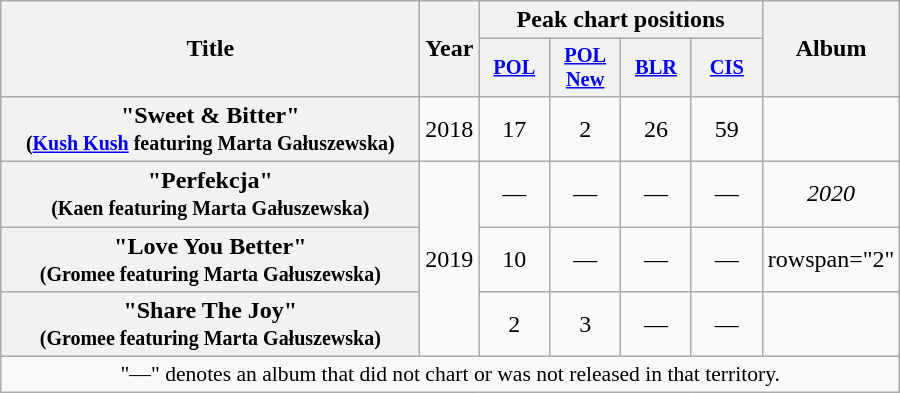<table class="wikitable plainrowheaders" style="text-align:center;">
<tr>
<th scope="col" rowspan="2"  style="width:17em;">Title</th>
<th scope="col" rowspan="2"  style="width:1em;">Year</th>
<th scope="col" colspan="4">Peak chart positions</th>
<th scope="col" rowspan="2">Album</th>
</tr>
<tr>
<th scope="col" style="width:3em;font-size:85%;"><a href='#'>POL</a><br></th>
<th scope="col" style="width:3em;font-size:85%;"><a href='#'>POL<br>New</a><br></th>
<th scope="col" style="width:3em;font-size:85%;"><a href='#'>BLR</a><br></th>
<th scope="col" style="width:3em;font-size:85%;"><a href='#'>CIS</a><br></th>
</tr>
<tr>
<th scope="row">"Sweet & Bitter"<br><small>(<a href='#'>Kush Kush</a> featuring Marta Gałuszewska)</small></th>
<td>2018</td>
<td>17</td>
<td>2</td>
<td>26</td>
<td>59</td>
<td></td>
</tr>
<tr>
<th scope="row">"Perfekcja"<br><small>(Kaen featuring Marta Gałuszewska)</small></th>
<td rowspan="3">2019</td>
<td>—</td>
<td>—</td>
<td>—</td>
<td>—</td>
<td><em>2020</em></td>
</tr>
<tr>
<th scope="row">"Love You Better"<br><small>(Gromee featuring Marta Gałuszewska)</small></th>
<td>10</td>
<td>—</td>
<td>—</td>
<td>—</td>
<td>rowspan="2" </td>
</tr>
<tr>
<th scope="row">"Share The Joy"<br><small>(Gromee featuring Marta Gałuszewska)</small></th>
<td>2</td>
<td>3</td>
<td>—</td>
<td>—</td>
</tr>
<tr>
<td colspan="8" style="font-size:90%">"—" denotes an album that did not chart or was not released in that territory.</td>
</tr>
</table>
